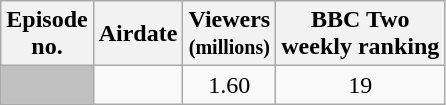<table class="wikitable" style="text-align:center;">
<tr>
<th scope="col">Episode<br>no.</th>
<th scope="col">Airdate</th>
<th scope="col">Viewers<br><small>(millions)</small></th>
<th scope="col">BBC Two<br>weekly ranking</th>
</tr>
<tr>
<th scope="row" style="background:silver;"></th>
<td></td>
<td>1.60</td>
<td>19</td>
</tr>
</table>
